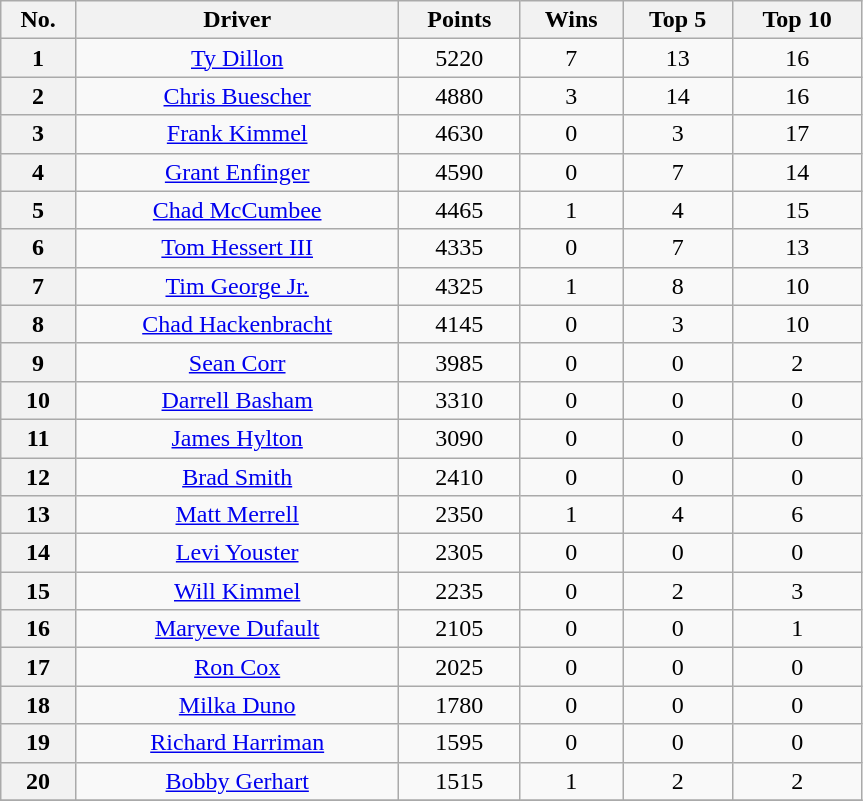<table class="wikitable" style="text-align:center;" width=575px>
<tr>
<th>No.</th>
<th>Driver</th>
<th>Points</th>
<th>Wins</th>
<th>Top 5</th>
<th>Top 10</th>
</tr>
<tr>
<th>1</th>
<td><a href='#'>Ty Dillon</a></td>
<td>5220</td>
<td>7</td>
<td>13</td>
<td>16</td>
</tr>
<tr>
<th>2</th>
<td><a href='#'>Chris Buescher</a></td>
<td>4880</td>
<td>3</td>
<td>14</td>
<td>16</td>
</tr>
<tr>
<th>3</th>
<td><a href='#'>Frank Kimmel</a></td>
<td>4630</td>
<td>0</td>
<td>3</td>
<td>17</td>
</tr>
<tr>
<th>4</th>
<td><a href='#'>Grant Enfinger</a></td>
<td>4590</td>
<td>0</td>
<td>7</td>
<td>14</td>
</tr>
<tr>
<th>5</th>
<td><a href='#'>Chad McCumbee</a></td>
<td>4465</td>
<td>1</td>
<td>4</td>
<td>15</td>
</tr>
<tr>
<th>6</th>
<td><a href='#'>Tom Hessert III</a></td>
<td>4335</td>
<td>0</td>
<td>7</td>
<td>13</td>
</tr>
<tr>
<th>7</th>
<td><a href='#'>Tim George Jr.</a></td>
<td>4325</td>
<td>1</td>
<td>8</td>
<td>10</td>
</tr>
<tr>
<th>8</th>
<td><a href='#'>Chad Hackenbracht</a></td>
<td>4145</td>
<td>0</td>
<td>3</td>
<td>10</td>
</tr>
<tr>
<th>9</th>
<td><a href='#'>Sean Corr</a></td>
<td>3985</td>
<td>0</td>
<td>0</td>
<td>2</td>
</tr>
<tr>
<th>10</th>
<td><a href='#'>Darrell Basham</a></td>
<td>3310</td>
<td>0</td>
<td>0</td>
<td>0</td>
</tr>
<tr>
<th>11</th>
<td><a href='#'>James Hylton</a></td>
<td>3090</td>
<td>0</td>
<td>0</td>
<td>0</td>
</tr>
<tr>
<th>12</th>
<td><a href='#'>Brad Smith</a></td>
<td>2410</td>
<td>0</td>
<td>0</td>
<td>0</td>
</tr>
<tr>
<th>13</th>
<td><a href='#'>Matt Merrell</a></td>
<td>2350</td>
<td>1</td>
<td>4</td>
<td>6</td>
</tr>
<tr>
<th>14</th>
<td><a href='#'>Levi Youster</a></td>
<td>2305</td>
<td>0</td>
<td>0</td>
<td>0</td>
</tr>
<tr>
<th>15</th>
<td><a href='#'>Will Kimmel</a></td>
<td>2235</td>
<td>0</td>
<td>2</td>
<td>3</td>
</tr>
<tr>
<th>16</th>
<td><a href='#'>Maryeve Dufault</a></td>
<td>2105</td>
<td>0</td>
<td>0</td>
<td>1</td>
</tr>
<tr>
<th>17</th>
<td><a href='#'>Ron Cox</a></td>
<td>2025</td>
<td>0</td>
<td>0</td>
<td>0</td>
</tr>
<tr>
<th>18</th>
<td><a href='#'>Milka Duno</a></td>
<td>1780</td>
<td>0</td>
<td>0</td>
<td>0</td>
</tr>
<tr>
<th>19</th>
<td><a href='#'>Richard Harriman</a></td>
<td>1595</td>
<td>0</td>
<td>0</td>
<td>0</td>
</tr>
<tr>
<th>20</th>
<td><a href='#'>Bobby Gerhart</a></td>
<td>1515</td>
<td>1</td>
<td>2</td>
<td>2</td>
</tr>
<tr>
</tr>
</table>
